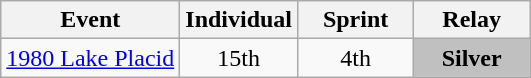<table class="wikitable" style="text-align: center;">
<tr>
<th>Event</th>
<th style="width:70px;">Individual</th>
<th style="width:70px;">Sprint</th>
<th style="width:70px;">Relay</th>
</tr>
<tr>
<td align=left> <a href='#'>1980 Lake Placid</a></td>
<td>15th</td>
<td>4th</td>
<td style="background:silver;"><strong>Silver</strong></td>
</tr>
</table>
